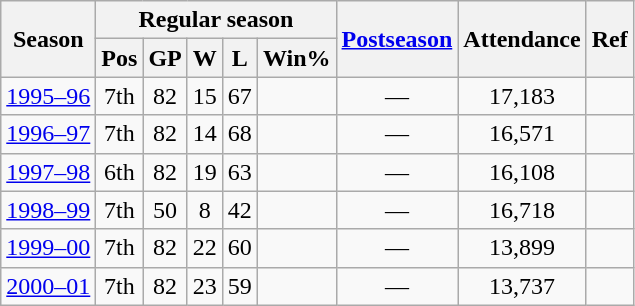<table class="wikitable" style="text-align:center;">
<tr>
<th rowspan="2">Season</th>
<th colspan="5">Regular season</th>
<th rowspan="2"><a href='#'>Postseason</a></th>
<th rowspan="2">Attendance</th>
<th rowspan="2">Ref</th>
</tr>
<tr>
<th>Pos</th>
<th>GP</th>
<th>W</th>
<th>L</th>
<th>Win%</th>
</tr>
<tr>
<td><a href='#'>1995–96</a></td>
<td>7th</td>
<td>82</td>
<td>15</td>
<td>67</td>
<td></td>
<td>—</td>
<td>17,183</td>
<td></td>
</tr>
<tr>
<td><a href='#'>1996–97</a></td>
<td>7th</td>
<td>82</td>
<td>14</td>
<td>68</td>
<td></td>
<td>—</td>
<td>16,571</td>
<td></td>
</tr>
<tr>
<td><a href='#'>1997–98</a></td>
<td>6th</td>
<td>82</td>
<td>19</td>
<td>63</td>
<td></td>
<td>—</td>
<td>16,108</td>
<td></td>
</tr>
<tr>
<td><a href='#'>1998–99</a></td>
<td>7th</td>
<td>50</td>
<td>8</td>
<td>42</td>
<td></td>
<td>—</td>
<td>16,718</td>
<td></td>
</tr>
<tr>
<td><a href='#'>1999–00</a></td>
<td>7th</td>
<td>82</td>
<td>22</td>
<td>60</td>
<td></td>
<td>—</td>
<td>13,899</td>
<td></td>
</tr>
<tr>
<td><a href='#'>2000–01</a></td>
<td>7th</td>
<td>82</td>
<td>23</td>
<td>59</td>
<td></td>
<td>—</td>
<td>13,737</td>
<td></td>
</tr>
</table>
